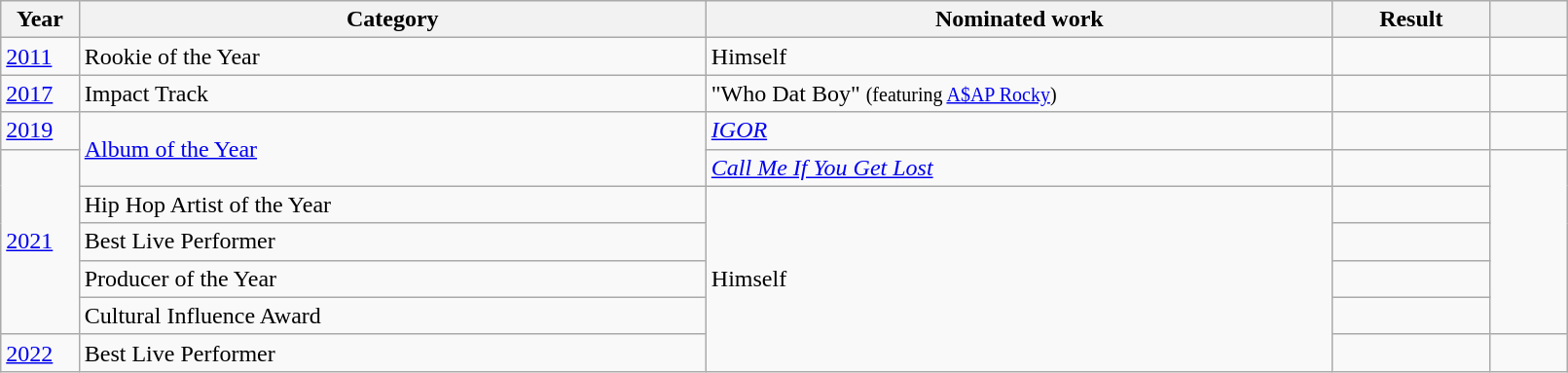<table class="wikitable" style="width:85%;">
<tr>
<th width=5%>Year</th>
<th style="width:40%;">Category</th>
<th style="width:40%;">Nominated work</th>
<th style="width:10%;">Result</th>
<th width=5%></th>
</tr>
<tr>
<td><a href='#'>2011</a></td>
<td>Rookie of the Year</td>
<td>Himself</td>
<td></td>
<td align="center"></td>
</tr>
<tr>
<td><a href='#'>2017</a></td>
<td>Impact Track</td>
<td>"Who Dat Boy" <small>(featuring <a href='#'>A$AP Rocky</a>)</small></td>
<td></td>
<td align="center"></td>
</tr>
<tr>
<td><a href='#'>2019</a></td>
<td rowspan="2"><a href='#'>Album of the Year</a></td>
<td><em><a href='#'>IGOR</a></em></td>
<td></td>
<td align="center"></td>
</tr>
<tr>
<td rowspan="5"><a href='#'>2021</a></td>
<td><em><a href='#'>Call Me If You Get Lost</a></em></td>
<td></td>
<td align="center" rowspan="5"></td>
</tr>
<tr>
<td>Hip Hop Artist of the Year</td>
<td rowspan="5">Himself</td>
<td></td>
</tr>
<tr>
<td>Best Live Performer</td>
<td></td>
</tr>
<tr>
<td>Producer of the Year</td>
<td></td>
</tr>
<tr>
<td>Cultural Influence Award</td>
<td></td>
</tr>
<tr>
<td><a href='#'>2022</a></td>
<td>Best Live Performer</td>
<td></td>
<td align="center"></td>
</tr>
</table>
